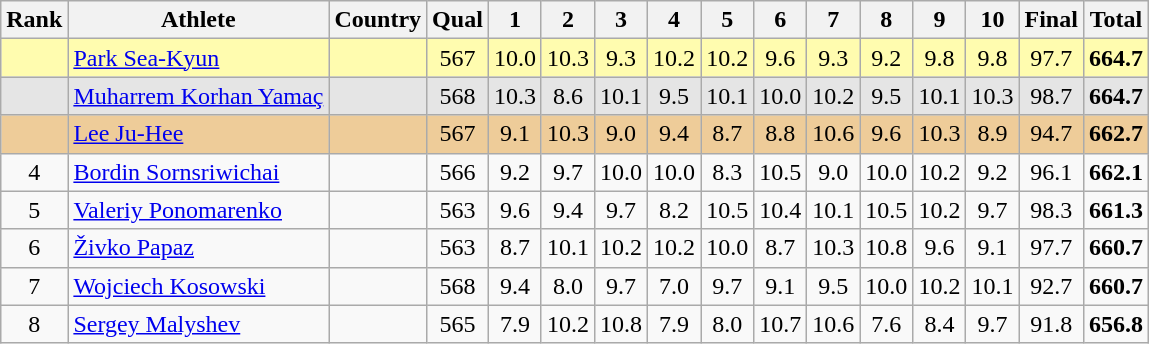<table class="wikitable sortable">
<tr>
<th>Rank</th>
<th>Athlete</th>
<th>Country</th>
<th>Qual</th>
<th class="unsortable" style="width: 28px">1</th>
<th class="unsortable" style="width: 28px">2</th>
<th class="unsortable" style="width: 28px">3</th>
<th class="unsortable" style="width: 28px">4</th>
<th class="unsortable" style="width: 28px">5</th>
<th class="unsortable" style="width: 28px">6</th>
<th class="unsortable" style="width: 28px">7</th>
<th class="unsortable" style="width: 28px">8</th>
<th class="unsortable" style="width: 28px">9</th>
<th class="unsortable" style="width: 28px">10</th>
<th>Final</th>
<th>Total</th>
</tr>
<tr style="background:#fffcaf;">
<td align="center"></td>
<td align="left"><a href='#'>Park Sea-Kyun</a></td>
<td align="left"></td>
<td align="center">567</td>
<td align="center">10.0</td>
<td align="center">10.3</td>
<td align="center">9.3</td>
<td align="center">10.2</td>
<td align="center">10.2</td>
<td align="center">9.6</td>
<td align="center">9.3</td>
<td align="center">9.2</td>
<td align="center">9.8</td>
<td align="center">9.8</td>
<td align="center">97.7</td>
<td align="center"><strong>664.7</strong></td>
</tr>
<tr style="background:#e5e5e5;">
<td align="center"></td>
<td align="left"><a href='#'>Muharrem Korhan Yamaç</a></td>
<td align="left"></td>
<td align="center">568</td>
<td align="center">10.3</td>
<td align="center">8.6</td>
<td align="center">10.1</td>
<td align="center">9.5</td>
<td align="center">10.1</td>
<td align="center">10.0</td>
<td align="center">10.2</td>
<td align="center">9.5</td>
<td align="center">10.1</td>
<td align="center">10.3</td>
<td align="center">98.7</td>
<td align="center"><strong>664.7</strong></td>
</tr>
<tr style="background:#ec9;">
<td align="center"></td>
<td align="left"><a href='#'>Lee Ju-Hee</a></td>
<td align="left"></td>
<td align="center">567</td>
<td align="center">9.1</td>
<td align="center">10.3</td>
<td align="center">9.0</td>
<td align="center">9.4</td>
<td align="center">8.7</td>
<td align="center">8.8</td>
<td align="center">10.6</td>
<td align="center">9.6</td>
<td align="center">10.3</td>
<td align="center">8.9</td>
<td align="center">94.7</td>
<td align="center"><strong>662.7</strong></td>
</tr>
<tr>
<td align="center">4</td>
<td align="left"><a href='#'>Bordin Sornsriwichai</a></td>
<td align="left"></td>
<td align="center">566</td>
<td align="center">9.2</td>
<td align="center">9.7</td>
<td align="center">10.0</td>
<td align="center">10.0</td>
<td align="center">8.3</td>
<td align="center">10.5</td>
<td align="center">9.0</td>
<td align="center">10.0</td>
<td align="center">10.2</td>
<td align="center">9.2</td>
<td align="center">96.1</td>
<td align="center"><strong>662.1</strong></td>
</tr>
<tr>
<td align="center">5</td>
<td align="left"><a href='#'>Valeriy Ponomarenko</a></td>
<td align="left"></td>
<td align="center">563</td>
<td align="center">9.6</td>
<td align="center">9.4</td>
<td align="center">9.7</td>
<td align="center">8.2</td>
<td align="center">10.5</td>
<td align="center">10.4</td>
<td align="center">10.1</td>
<td align="center">10.5</td>
<td align="center">10.2</td>
<td align="center">9.7</td>
<td align="center">98.3</td>
<td align="center"><strong>661.3</strong></td>
</tr>
<tr>
<td align="center">6</td>
<td align="left"><a href='#'>Živko Papaz</a></td>
<td align="left"></td>
<td align="center">563</td>
<td align="center">8.7</td>
<td align="center">10.1</td>
<td align="center">10.2</td>
<td align="center">10.2</td>
<td align="center">10.0</td>
<td align="center">8.7</td>
<td align="center">10.3</td>
<td align="center">10.8</td>
<td align="center">9.6</td>
<td align="center">9.1</td>
<td align="center">97.7</td>
<td align="center"><strong>660.7</strong></td>
</tr>
<tr>
<td align="center">7</td>
<td align="left"><a href='#'>Wojciech Kosowski</a></td>
<td align="left"></td>
<td align="center">568</td>
<td align="center">9.4</td>
<td align="center">8.0</td>
<td align="center">9.7</td>
<td align="center">7.0</td>
<td align="center">9.7</td>
<td align="center">9.1</td>
<td align="center">9.5</td>
<td align="center">10.0</td>
<td align="center">10.2</td>
<td align="center">10.1</td>
<td align="center">92.7</td>
<td align="center"><strong>660.7</strong></td>
</tr>
<tr>
<td align="center">8</td>
<td align="left"><a href='#'>Sergey Malyshev</a></td>
<td align="left"></td>
<td align="center">565</td>
<td align="center">7.9</td>
<td align="center">10.2</td>
<td align="center">10.8</td>
<td align="center">7.9</td>
<td align="center">8.0</td>
<td align="center">10.7</td>
<td align="center">10.6</td>
<td align="center">7.6</td>
<td align="center">8.4</td>
<td align="center">9.7</td>
<td align="center">91.8</td>
<td align="center"><strong>656.8</strong></td>
</tr>
</table>
